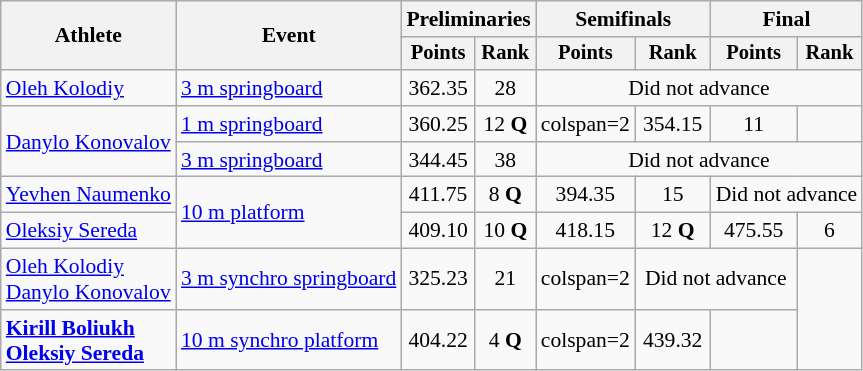<table class="wikitable" style="text-align:center; font-size:90%;">
<tr>
<th rowspan=2>Athlete</th>
<th rowspan=2>Event</th>
<th colspan=2>Preliminaries</th>
<th colspan=2>Semifinals</th>
<th colspan=2>Final</th>
</tr>
<tr style="font-size:95%">
<th>Points</th>
<th>Rank</th>
<th>Points</th>
<th>Rank</th>
<th>Points</th>
<th>Rank</th>
</tr>
<tr>
<td align=left><a href='#'>Oleh Kolodiy</a></td>
<td align=left><a href='#'>3 m springboard</a></td>
<td>362.35</td>
<td>28</td>
<td colspan=4>Did not advance</td>
</tr>
<tr>
<td align=left rowspan=2><a href='#'>Danylo Konovalov</a></td>
<td align=left><a href='#'>1 m springboard</a></td>
<td>360.25</td>
<td>12 <strong>Q</strong></td>
<td>colspan=2 </td>
<td>354.15</td>
<td>11</td>
</tr>
<tr>
<td align=left><a href='#'>3 m springboard</a></td>
<td>344.45</td>
<td>38</td>
<td colspan=4>Did not advance</td>
</tr>
<tr>
<td align=left><a href='#'>Yevhen Naumenko</a></td>
<td align=left rowspan=2><a href='#'>10 m platform</a></td>
<td>411.75</td>
<td>8 <strong>Q</strong></td>
<td>394.35</td>
<td>15</td>
<td colspan=2>Did not advance</td>
</tr>
<tr>
<td align=left><a href='#'>Oleksiy Sereda</a></td>
<td>409.10</td>
<td>10 <strong>Q</strong></td>
<td>418.15</td>
<td>12 <strong>Q</strong></td>
<td>475.55</td>
<td>6</td>
</tr>
<tr>
<td align=left><a href='#'>Oleh Kolodiy</a><br> <a href='#'>Danylo Konovalov</a></td>
<td align=left><a href='#'>3 m synchro springboard</a></td>
<td>325.23</td>
<td>21</td>
<td>colspan=2 </td>
<td colspan=2>Did not advance</td>
</tr>
<tr>
<td align=left><strong><a href='#'>Kirill Boliukh</a><br> <a href='#'>Oleksiy Sereda</a></strong></td>
<td align=left><a href='#'>10 m synchro platform</a></td>
<td>404.22</td>
<td>4 <strong>Q</strong></td>
<td>colspan=2 </td>
<td>439.32</td>
<td></td>
</tr>
</table>
